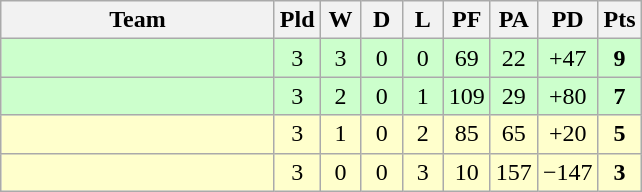<table class="wikitable" style="text-align:center;">
<tr>
<th width=175>Team</th>
<th width=20 abbr="Played">Pld</th>
<th width=20 abbr="Won">W</th>
<th width=20 abbr="Drawn">D</th>
<th width=20 abbr="Lost">L</th>
<th width=20 abbr="Points for">PF</th>
<th width=20 abbr="Points against">PA</th>
<th width=25 abbr="Points difference">PD</th>
<th width=20 abbr="Points">Pts</th>
</tr>
<tr style="background:#ccffcc">
<td align=left></td>
<td>3</td>
<td>3</td>
<td>0</td>
<td>0</td>
<td>69</td>
<td>22</td>
<td>+47</td>
<td><strong>9</strong></td>
</tr>
<tr style="background:#ccffcc">
<td align=left></td>
<td>3</td>
<td>2</td>
<td>0</td>
<td>1</td>
<td>109</td>
<td>29</td>
<td>+80</td>
<td><strong>7</strong></td>
</tr>
<tr style="background:#ffffcc">
<td align=left></td>
<td>3</td>
<td>1</td>
<td>0</td>
<td>2</td>
<td>85</td>
<td>65</td>
<td>+20</td>
<td><strong>5</strong></td>
</tr>
<tr style="background:#ffffcc">
<td align=left></td>
<td>3</td>
<td>0</td>
<td>0</td>
<td>3</td>
<td>10</td>
<td>157</td>
<td>−147</td>
<td><strong>3</strong></td>
</tr>
</table>
